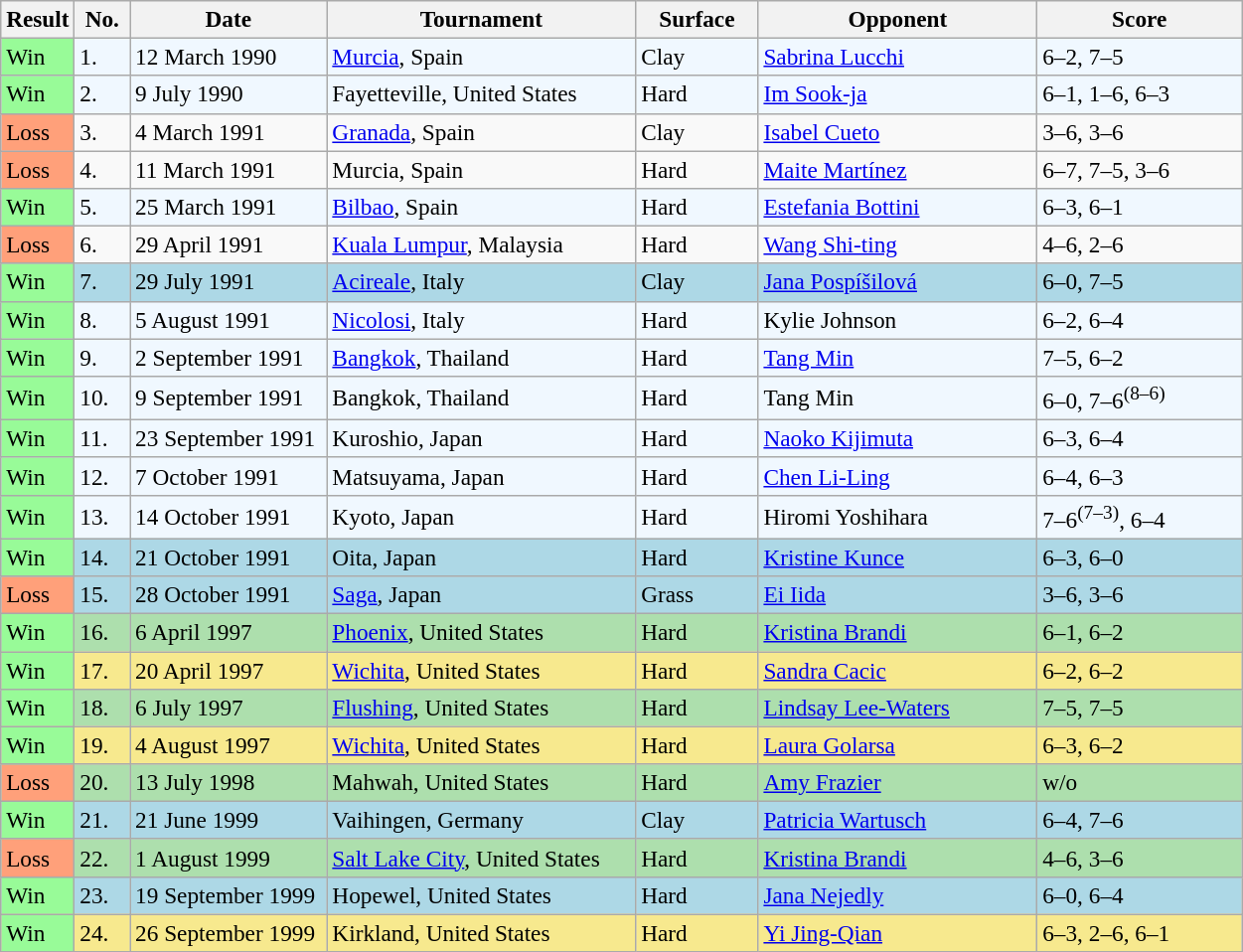<table class="sortable wikitable" style="font-size:97%;">
<tr>
<th>Result</th>
<th width=30>No.</th>
<th width=125>Date</th>
<th width=200>Tournament</th>
<th width=75>Surface</th>
<th width=180>Opponent</th>
<th width=130>Score</th>
</tr>
<tr style="background:#f0f8ff;">
<td style="background:#98fb98;">Win</td>
<td>1.</td>
<td>12 March 1990</td>
<td><a href='#'>Murcia</a>, Spain</td>
<td>Clay</td>
<td> <a href='#'>Sabrina Lucchi</a></td>
<td>6–2, 7–5</td>
</tr>
<tr style="background:#f0f8ff;">
<td style="background:#98fb98;">Win</td>
<td>2.</td>
<td>9 July 1990</td>
<td>Fayetteville, United States</td>
<td>Hard</td>
<td> <a href='#'>Im Sook-ja</a></td>
<td>6–1, 1–6, 6–3</td>
</tr>
<tr>
<td style="background:#ffa07a;">Loss</td>
<td>3.</td>
<td>4 March 1991</td>
<td><a href='#'>Granada</a>, Spain</td>
<td>Clay</td>
<td> <a href='#'>Isabel Cueto</a></td>
<td>3–6, 3–6</td>
</tr>
<tr>
<td style="background:#ffa07a;">Loss</td>
<td>4.</td>
<td>11 March 1991</td>
<td>Murcia, Spain</td>
<td>Hard</td>
<td> <a href='#'>Maite Martínez</a></td>
<td>6–7, 7–5, 3–6</td>
</tr>
<tr style="background:#f0f8ff;">
<td style="background:#98fb98;">Win</td>
<td>5.</td>
<td>25 March 1991</td>
<td><a href='#'>Bilbao</a>, Spain</td>
<td>Hard</td>
<td> <a href='#'>Estefania Bottini</a></td>
<td>6–3, 6–1</td>
</tr>
<tr>
<td style="background:#ffa07a;">Loss</td>
<td>6.</td>
<td>29 April 1991</td>
<td><a href='#'>Kuala Lumpur</a>, Malaysia</td>
<td>Hard</td>
<td> <a href='#'>Wang Shi-ting</a></td>
<td>4–6, 2–6</td>
</tr>
<tr style="background:lightblue;">
<td style="background:#98fb98;">Win</td>
<td>7.</td>
<td>29 July 1991</td>
<td><a href='#'>Acireale</a>, Italy</td>
<td>Clay</td>
<td> <a href='#'>Jana Pospíšilová</a></td>
<td>6–0, 7–5</td>
</tr>
<tr style="background:#f0f8ff;">
<td style="background:#98fb98;">Win</td>
<td>8.</td>
<td>5 August 1991</td>
<td><a href='#'>Nicolosi</a>, Italy</td>
<td>Hard</td>
<td> Kylie Johnson</td>
<td>6–2, 6–4</td>
</tr>
<tr style="background:#f0f8ff;">
<td style="background:#98fb98;">Win</td>
<td>9.</td>
<td>2 September 1991</td>
<td><a href='#'>Bangkok</a>, Thailand</td>
<td>Hard</td>
<td> <a href='#'>Tang Min</a></td>
<td>7–5, 6–2</td>
</tr>
<tr style="background:#f0f8ff;">
<td style="background:#98fb98;">Win</td>
<td>10.</td>
<td>9 September 1991</td>
<td>Bangkok, Thailand</td>
<td>Hard</td>
<td> Tang Min</td>
<td>6–0, 7–6<sup>(8–6)</sup></td>
</tr>
<tr style="background:#f0f8ff;">
<td style="background:#98fb98;">Win</td>
<td>11.</td>
<td>23 September 1991</td>
<td>Kuroshio, Japan</td>
<td>Hard</td>
<td> <a href='#'>Naoko Kijimuta</a></td>
<td>6–3, 6–4</td>
</tr>
<tr style="background:#f0f8ff;">
<td style="background:#98fb98;">Win</td>
<td>12.</td>
<td>7 October 1991</td>
<td>Matsuyama, Japan</td>
<td>Hard</td>
<td> <a href='#'>Chen Li-Ling</a></td>
<td>6–4, 6–3</td>
</tr>
<tr style="background:#f0f8ff;">
<td style="background:#98fb98;">Win</td>
<td>13.</td>
<td>14 October 1991</td>
<td>Kyoto, Japan</td>
<td>Hard</td>
<td> Hiromi Yoshihara</td>
<td>7–6<sup>(7–3)</sup>, 6–4</td>
</tr>
<tr style="background:lightblue;">
<td style="background:#98fb98;">Win</td>
<td>14.</td>
<td>21 October 1991</td>
<td>Oita, Japan</td>
<td>Hard</td>
<td> <a href='#'>Kristine Kunce</a></td>
<td>6–3, 6–0</td>
</tr>
<tr style="background:lightblue;">
<td style="background:#ffa07a;">Loss</td>
<td>15.</td>
<td>28 October 1991</td>
<td><a href='#'>Saga</a>, Japan</td>
<td>Grass</td>
<td> <a href='#'>Ei Iida</a></td>
<td>3–6, 3–6</td>
</tr>
<tr style="background:#addfad;">
<td style="background:#98fb98;">Win</td>
<td>16.</td>
<td>6 April 1997</td>
<td><a href='#'>Phoenix</a>, United States</td>
<td>Hard</td>
<td> <a href='#'>Kristina Brandi</a></td>
<td>6–1, 6–2</td>
</tr>
<tr style="background:#f7e98e;">
<td style="background:#98fb98;">Win</td>
<td>17.</td>
<td>20 April 1997</td>
<td><a href='#'>Wichita</a>, United States</td>
<td>Hard</td>
<td> <a href='#'>Sandra Cacic</a></td>
<td>6–2, 6–2</td>
</tr>
<tr style="background:#addfad;">
<td style="background:#98fb98;">Win</td>
<td>18.</td>
<td>6 July 1997</td>
<td><a href='#'>Flushing</a>, United States</td>
<td>Hard</td>
<td> <a href='#'>Lindsay Lee-Waters</a></td>
<td>7–5, 7–5</td>
</tr>
<tr style="background:#f7e98e;">
<td style="background:#98fb98;">Win</td>
<td>19.</td>
<td>4 August 1997</td>
<td><a href='#'>Wichita</a>, United States</td>
<td>Hard</td>
<td> <a href='#'>Laura Golarsa</a></td>
<td>6–3, 6–2</td>
</tr>
<tr style="background:#addfad;">
<td style="background:#ffa07a;">Loss</td>
<td>20.</td>
<td>13 July 1998</td>
<td>Mahwah, United States</td>
<td>Hard</td>
<td> <a href='#'>Amy Frazier</a></td>
<td>w/o</td>
</tr>
<tr style="background:lightblue;">
<td style="background:#98fb98;">Win</td>
<td>21.</td>
<td>21 June 1999</td>
<td>Vaihingen, Germany</td>
<td>Clay</td>
<td> <a href='#'>Patricia Wartusch</a></td>
<td>6–4, 7–6</td>
</tr>
<tr style="background:#addfad;">
<td style="background:#ffa07a;">Loss</td>
<td>22.</td>
<td>1 August 1999</td>
<td><a href='#'>Salt Lake City</a>, United States</td>
<td>Hard</td>
<td> <a href='#'>Kristina Brandi</a></td>
<td>4–6, 3–6</td>
</tr>
<tr style="background:lightblue;">
<td style="background:#98fb98;">Win</td>
<td>23.</td>
<td>19 September 1999</td>
<td>Hopewel, United States</td>
<td>Hard</td>
<td> <a href='#'>Jana Nejedly</a></td>
<td>6–0, 6–4</td>
</tr>
<tr style="background:#f7e98e;">
<td style="background:#98fb98;">Win</td>
<td>24.</td>
<td>26 September 1999</td>
<td>Kirkland, United States</td>
<td>Hard</td>
<td> <a href='#'>Yi Jing-Qian</a></td>
<td>6–3, 2–6, 6–1</td>
</tr>
</table>
